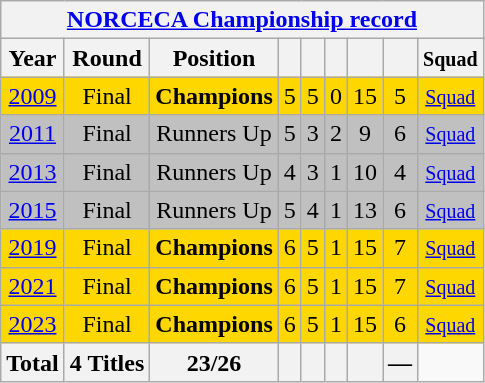<table class="wikitable" style="text-align: center;">
<tr>
<th colspan=9><a href='#'>NORCECA Championship record</a></th>
</tr>
<tr>
<th>Year</th>
<th>Round</th>
<th>Position</th>
<th></th>
<th></th>
<th></th>
<th></th>
<th></th>
<th><small>Squad</small></th>
</tr>
<tr bgcolor=gold>
<td> <a href='#'>2009</a></td>
<td>Final</td>
<td><strong>Champions</strong></td>
<td>5</td>
<td>5</td>
<td>0</td>
<td>15</td>
<td>5</td>
<td><small><a href='#'>Squad</a></small></td>
</tr>
<tr bgcolor=silver>
<td> <a href='#'>2011</a></td>
<td>Final</td>
<td>Runners Up</td>
<td>5</td>
<td>3</td>
<td>2</td>
<td>9</td>
<td>6</td>
<td><small><a href='#'>Squad</a></small></td>
</tr>
<tr bgcolor=silver>
<td> <a href='#'>2013</a></td>
<td>Final</td>
<td>Runners Up</td>
<td>4</td>
<td>3</td>
<td>1</td>
<td>10</td>
<td>4</td>
<td><small><a href='#'>Squad</a></small></td>
</tr>
<tr bgcolor=silver>
<td> <a href='#'>2015</a></td>
<td>Final</td>
<td>Runners Up</td>
<td>5</td>
<td>4</td>
<td>1</td>
<td>13</td>
<td>6</td>
<td><small><a href='#'>Squad</a></small></td>
</tr>
<tr bgcolor=gold>
<td> <a href='#'>2019</a></td>
<td>Final</td>
<td><strong>Champions</strong></td>
<td>6</td>
<td>5</td>
<td>1</td>
<td>15</td>
<td>7</td>
<td><small><a href='#'>Squad</a></small></td>
</tr>
<tr bgcolor=gold>
<td> <a href='#'>2021</a></td>
<td>Final</td>
<td><strong>Champions</strong></td>
<td>6</td>
<td>5</td>
<td>1</td>
<td>15</td>
<td>7</td>
<td><small><a href='#'>Squad</a></small></td>
</tr>
<tr bgcolor=gold>
<td> <a href='#'>2023</a></td>
<td>Final</td>
<td><strong>Champions</strong></td>
<td>6</td>
<td>5</td>
<td>1</td>
<td>15</td>
<td>6</td>
<td><small><a href='#'>Squad</a></small></td>
</tr>
<tr>
<th>Total</th>
<th>4 Titles</th>
<th>23/26</th>
<th></th>
<th></th>
<th></th>
<th></th>
<th>—</th>
</tr>
</table>
